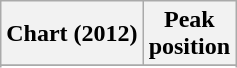<table class="wikitable sortable plainrowheaders">
<tr>
<th>Chart (2012)</th>
<th>Peak<br>position</th>
</tr>
<tr>
</tr>
<tr>
</tr>
<tr>
</tr>
</table>
